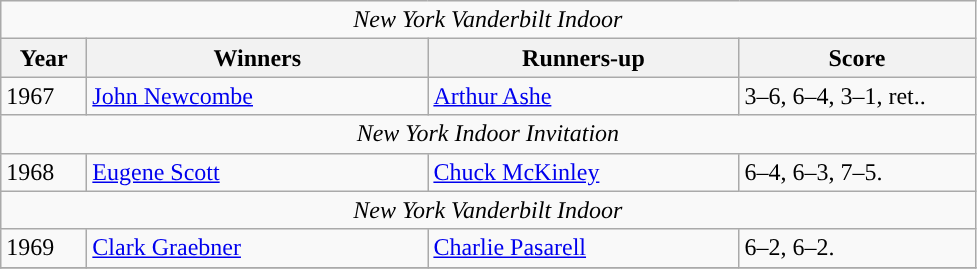<table class="wikitable">
<tr>
<td colspan=4 align=center><em>New York Vanderbilt Indoor</em></td>
</tr>
<tr>
<th style="width:50px">Year</th>
<th style="width:220px">Winners</th>
<th style="width:200px">Runners-up</th>
<th style="width:150px" class="unsortable">Score</th>
</tr>
<tr>
<td>1967</td>
<td> <a href='#'>John Newcombe</a></td>
<td> <a href='#'>Arthur Ashe</a></td>
<td>3–6, 6–4, 3–1, ret..</td>
</tr>
<tr>
<td colspan=4 align=center><em>New York Indoor Invitation</em></td>
</tr>
<tr>
<td>1968</td>
<td> <a href='#'>Eugene Scott</a></td>
<td> <a href='#'>Chuck McKinley</a></td>
<td>6–4, 6–3, 7–5.</td>
</tr>
<tr>
<td colspan=4 align=center><em>New York Vanderbilt Indoor</em></td>
</tr>
<tr>
<td>1969</td>
<td> <a href='#'>Clark Graebner</a></td>
<td> <a href='#'>Charlie Pasarell</a></td>
<td>6–2, 6–2.</td>
</tr>
<tr>
</tr>
</table>
